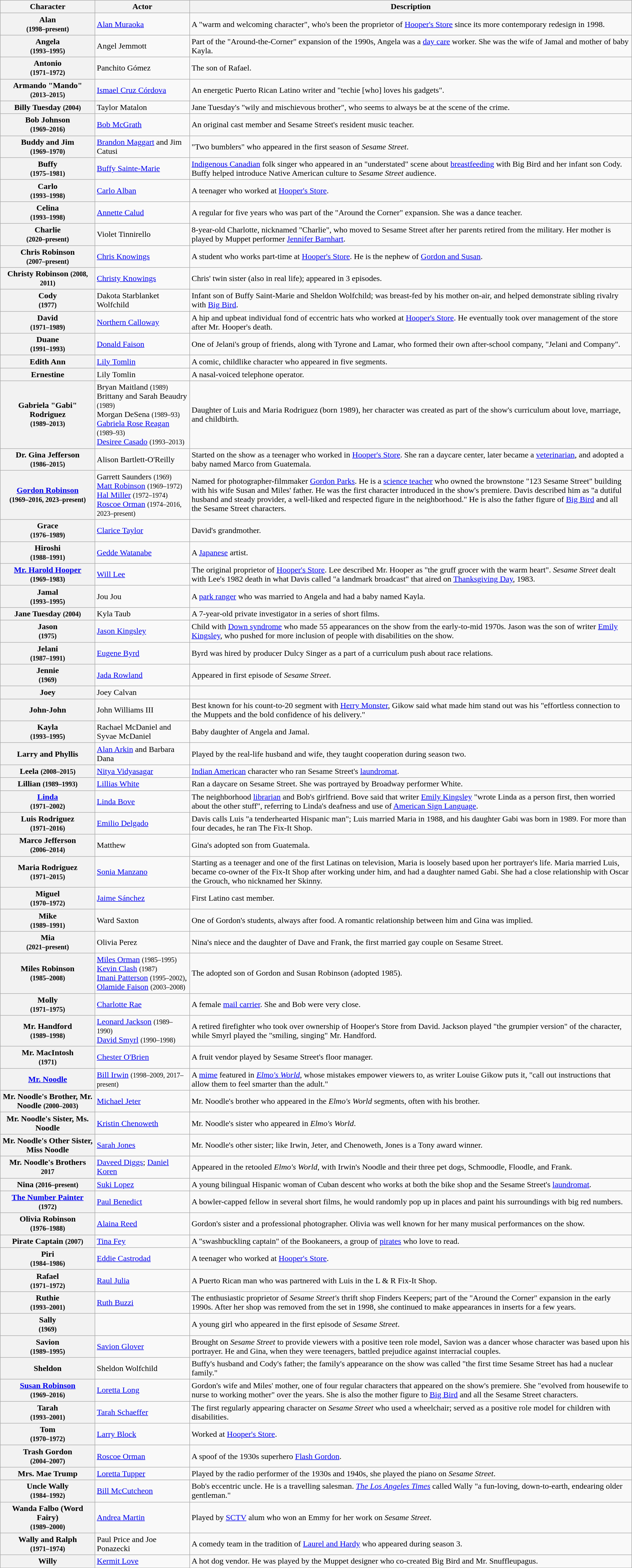<table class="wikitable plainrowheaders">
<tr>
<th scope= "col" width=15%>Character</th>
<th scope= "col" width=15%>Actor</th>
<th scope= "col">Description</th>
</tr>
<tr>
<th scope="row">Alan <br><small>(1998–present)</small></th>
<td><a href='#'>Alan Muraoka</a></td>
<td>A "warm and welcoming character", who's been the proprietor of <a href='#'>Hooper's Store</a> since its more contemporary redesign in 1998.</td>
</tr>
<tr>
<th scope= "row">Angela <br><small>(1993–1995)</small></th>
<td>Angel Jemmott</td>
<td>Part of the "Around-the-Corner" expansion of the 1990s, Angela was a <a href='#'>day care</a> worker. She was the wife of Jamal and mother of baby Kayla.</td>
</tr>
<tr>
<th scope= "row">Antonio <br><small>(1971–1972)</small></th>
<td>Panchito Gómez</td>
<td>The son of Rafael.</td>
</tr>
<tr>
<th scope= "row">Armando "Mando" <br><small>(2013–2015)</small></th>
<td><a href='#'>Ismael Cruz Córdova</a></td>
<td>An energetic Puerto Rican Latino writer and "techie [who] loves his gadgets".</td>
</tr>
<tr>
<th scope= "row">Billy Tuesday <small>(2004)</small></th>
<td>Taylor Matalon</td>
<td>Jane Tuesday's "wily and mischievous brother", who seems to always be at the scene of the crime.</td>
</tr>
<tr>
<th scope="row">Bob Johnson <br><small>(1969–2016)</small></th>
<td><a href='#'>Bob McGrath</a></td>
<td>An original cast member and Sesame Street's resident music teacher.</td>
</tr>
<tr>
<th scope="row">Buddy and Jim <br><small>(1969–1970)</small></th>
<td><a href='#'>Brandon Maggart</a> and Jim Catusi</td>
<td>"Two bumblers" who appeared in the first season of <em>Sesame Street</em>.</td>
</tr>
<tr>
<th scope="row">Buffy <br><small>(1975–1981)</small></th>
<td><a href='#'>Buffy Sainte-Marie</a></td>
<td><a href='#'>Indigenous Canadian</a> folk singer who appeared in an "understated" scene about <a href='#'>breastfeeding</a> with Big Bird and her infant son Cody.  Buffy helped introduce Native American culture to <em>Sesame Street</em> audience.</td>
</tr>
<tr>
<th scope="row">Carlo <br><small>(1993–1998)</small></th>
<td><a href='#'>Carlo Alban</a></td>
<td>A teenager who worked at <a href='#'>Hooper's Store</a>.</td>
</tr>
<tr>
<th scope="row">Celina<br><small>(1993–1998)</small></th>
<td><a href='#'>Annette Calud</a></td>
<td>A regular for five years who was part of the "Around the Corner" expansion. She was a dance teacher.</td>
</tr>
<tr>
<th scope="row">Charlie <br><small>(2020–present)</small></th>
<td>Violet Tinnirello</td>
<td>8-year-old Charlotte, nicknamed "Charlie", who moved to Sesame Street after her parents retired from the military. Her mother is played by Muppet performer <a href='#'>Jennifer Barnhart</a>.</td>
</tr>
<tr>
<th scope="row">Chris Robinson <br><small>(2007–present)</small></th>
<td><a href='#'>Chris Knowings</a></td>
<td>A student who works part-time at <a href='#'>Hooper's Store</a>. He is the nephew of <a href='#'>Gordon and Susan</a>.</td>
</tr>
<tr>
<th scope="row">Christy Robinson <small>(2008, 2011)</small></th>
<td><a href='#'>Christy Knowings</a></td>
<td>Chris' twin sister (also in real life); appeared in 3 episodes.</td>
</tr>
<tr>
<th scope="row">Cody <br><small>(1977)</small></th>
<td>Dakota Starblanket Wolfchild</td>
<td>Infant son of Buffy Saint-Marie and Sheldon Wolfchild; was breast-fed by his mother on-air, and helped demonstrate sibling rivalry with <a href='#'>Big Bird</a>.</td>
</tr>
<tr>
<th scope="row">David <br><small>(1971–1989)</small></th>
<td><a href='#'>Northern Calloway</a></td>
<td>A hip and upbeat individual fond of eccentric hats who worked at <a href='#'>Hooper's Store</a>. He eventually took over management of the store after Mr. Hooper's death.</td>
</tr>
<tr>
<th scope="row">Duane <br><small>(1991–1993)</small></th>
<td><a href='#'>Donald Faison</a></td>
<td>One of Jelani's group of friends, along with Tyrone and Lamar, who formed their own after-school company, "Jelani and Company".</td>
</tr>
<tr>
<th scope="row">Edith Ann</th>
<td><a href='#'>Lily Tomlin</a></td>
<td>A comic, childlike character who appeared in five segments.</td>
</tr>
<tr>
<th scope="row">Ernestine</th>
<td>Lily Tomlin</td>
<td>A nasal-voiced telephone operator.</td>
</tr>
<tr>
<th scope="row">Gabriela "Gabi" Rodriguez <br><small>(1989–2013)</small></th>
<td>Bryan Maitland <small>(1989)</small><br>Brittany and Sarah Beaudry <small>(1989)</small><br>Morgan DeSena <small>(1989–93)</small><br><a href='#'>Gabriela Rose Reagan</a> <small>(1989–93)</small><br><a href='#'>Desiree Casado</a> <small>(1993–2013)</small></td>
<td>Daughter of Luis and Maria Rodriguez (born 1989), her character was created as part of the show's curriculum about love, marriage, and childbirth.</td>
</tr>
<tr>
<th scope="row">Dr. Gina Jefferson <br><small>(1986–2015)</small></th>
<td>Alison Bartlett-O'Reilly</td>
<td>Started on the show as a teenager who worked in <a href='#'>Hooper's Store</a>. She ran a daycare center, later became a <a href='#'>veterinarian</a>, and adopted a baby named Marco from Guatemala.</td>
</tr>
<tr>
<th scope="row"><a href='#'>Gordon Robinson</a><br><small>(1969–2016, 2023–present)</small></th>
<td>Garrett Saunders <small>(1969)</small><br><a href='#'>Matt Robinson</a> <small>(1969–1972)</small><br><a href='#'>Hal Miller</a> <small>(1972–1974)</small><br><a href='#'>Roscoe Orman</a> <small>(1974–2016, 2023–present)</small></td>
<td>Named for photographer-filmmaker <a href='#'>Gordon Parks</a>. He is a <a href='#'>science teacher</a> who owned the brownstone "123 Sesame Street" building with his wife Susan and Miles' father. He was the first character introduced in the show's premiere. Davis described him as "a dutiful husband and steady provider, a well-liked and respected figure in the neighborhood." He is also the father figure of <a href='#'>Big Bird</a> and all the Sesame Street characters.</td>
</tr>
<tr>
<th scope="row">Grace <br><small>(1976–1989)</small></th>
<td><a href='#'>Clarice Taylor</a></td>
<td>David's grandmother.</td>
</tr>
<tr>
<th scope="row">Hiroshi <br><small>(1988–1991)</small></th>
<td><a href='#'>Gedde Watanabe</a></td>
<td>A <a href='#'>Japanese</a> artist.</td>
</tr>
<tr>
<th scope="row"><a href='#'>Mr. Harold Hooper</a> <br><small>(1969–1983)</small></th>
<td><a href='#'>Will Lee</a></td>
<td>The original proprietor of <a href='#'>Hooper's Store</a>. Lee described Mr. Hooper as "the gruff grocer with the warm heart".  <em>Sesame Street</em> dealt with Lee's 1982 death in what Davis called "a landmark broadcast" that aired on <a href='#'>Thanksgiving Day</a>, 1983.</td>
</tr>
<tr>
<th scope="row">Jamal <br><small>(1993–1995)</small></th>
<td>Jou Jou</td>
<td>A <a href='#'>park ranger</a> who was married to Angela and had a baby named Kayla.</td>
</tr>
<tr>
<th scope= "row">Jane Tuesday <small>(2004)</small></th>
<td>Kyla Taub</td>
<td>A 7-year-old private investigator in a series of short films.</td>
</tr>
<tr>
<th scope="row">Jason <br><small>(1975)</small></th>
<td><a href='#'>Jason Kingsley</a></td>
<td>Child with <a href='#'>Down syndrome</a> who made 55 appearances on the show from the early-to-mid 1970s. Jason was the son of writer <a href='#'>Emily Kingsley</a>, who pushed for more inclusion of people with disabilities on the show.</td>
</tr>
<tr>
<th scope="row">Jelani <br><small>(1987–1991)</small></th>
<td><a href='#'>Eugene Byrd</a></td>
<td>Byrd was hired by producer Dulcy Singer as a part of a curriculum push about race relations.</td>
</tr>
<tr>
<th scope="row">Jennie <br><small>(1969)</small></th>
<td><a href='#'>Jada Rowland</a></td>
<td>Appeared in first episode of <em>Sesame Street</em>.</td>
</tr>
<tr>
<th scope="row">Joey</th>
<td>Joey Calvan</td>
<td></td>
</tr>
<tr>
<th scope="row">John-John</th>
<td>John Williams III</td>
<td>Best known for his count-to-20 segment with <a href='#'>Herry Monster</a>, Gikow said what made him stand out was his "effortless connection to the Muppets and the bold confidence of his delivery."</td>
</tr>
<tr>
<th scope="row">Kayla <br><small>(1993–1995)</small></th>
<td>Rachael McDaniel and Syvae McDaniel</td>
<td>Baby daughter of Angela and Jamal.</td>
</tr>
<tr>
<th scope="row">Larry and Phyllis</th>
<td><a href='#'>Alan Arkin</a> and Barbara Dana</td>
<td>Played by the real-life husband and wife, they taught cooperation during season two.</td>
</tr>
<tr>
<th scope="row">Leela <small>(2008–2015)</small></th>
<td><a href='#'>Nitya Vidyasagar</a></td>
<td><a href='#'>Indian American</a> character who ran Sesame Street's <a href='#'>laundromat</a>.</td>
</tr>
<tr>
<th scope="row">Lillian <small>(1989–1993)</small></th>
<td><a href='#'>Lillias White</a></td>
<td>Ran a daycare on Sesame Street. She was portrayed by Broadway performer White.</td>
</tr>
<tr>
<th scope="row"><a href='#'>Linda</a> <br><small>(1971–2002)</small></th>
<td><a href='#'>Linda Bove</a></td>
<td>The neighborhood <a href='#'>librarian</a> and Bob's girlfriend. Bove said that writer <a href='#'>Emily Kingsley</a> "wrote Linda as a person first, then worried about the other stuff", referring to Linda's deafness and use of <a href='#'>American Sign Language</a>.</td>
</tr>
<tr>
<th scope="row">Luis Rodriguez <br><small>(1971–2016)</small></th>
<td><a href='#'>Emilio Delgado</a></td>
<td>Davis calls Luis "a tenderhearted Hispanic man"; Luis married Maria in 1988, and his daughter Gabi was born in 1989. For more than four decades, he ran The Fix-It Shop.</td>
</tr>
<tr>
<th scope="row">Marco Jefferson <br><small>(2006–2014)</small></th>
<td>Matthew</td>
<td>Gina's adopted son from Guatemala.</td>
</tr>
<tr>
<th scope="row">Maria Rodriguez <br><small>(1971–2015)</small></th>
<td><a href='#'>Sonia Manzano</a></td>
<td>Starting as a teenager and one of the first Latinas on television, Maria is loosely based upon her portrayer's life. Maria married Luis, became co-owner of the Fix-It Shop after working under him, and had a daughter named Gabi. She had a close relationship with Oscar the Grouch, who nicknamed her Skinny.</td>
</tr>
<tr>
<th scope="row">Miguel <br><small>(1970–1972)</small></th>
<td><a href='#'>Jaime Sánchez</a></td>
<td>First Latino cast member.</td>
</tr>
<tr>
<th scope="row">Mike <br><small>(1989–1991)</small></th>
<td>Ward Saxton</td>
<td>One of Gordon's students, always after food. A romantic relationship between him and Gina was implied.</td>
</tr>
<tr>
<th scope="row">Mia <br><small>(2021–present)</small></th>
<td>Olivia Perez</td>
<td>Nina's niece and the daughter of Dave and Frank, the first married gay couple on Sesame Street.</td>
</tr>
<tr>
<th scope="row">Miles Robinson <br><small>(1985–2008)</small></th>
<td><a href='#'>Miles Orman</a> <small>(1985–1995)</small> <br><a href='#'>Kevin Clash</a> <small>(1987)</small> <br><a href='#'>Imani Patterson</a> <small>(1995–2002)</small>, <br><a href='#'>Olamide Faison</a> <small>(2003–2008)</small></td>
<td>The adopted son of Gordon and Susan Robinson (adopted 1985).</td>
</tr>
<tr>
<th scope="row">Molly <br><small>(1971–1975)</small></th>
<td><a href='#'>Charlotte Rae</a></td>
<td>A female <a href='#'>mail carrier</a>. She and Bob were very close.</td>
</tr>
<tr>
<th scope="row">Mr. Handford <br><small>(1989–1998)</small></th>
<td><a href='#'>Leonard Jackson</a> <small>(1989–1990)</small> <br><a href='#'>David Smyrl</a> <small>(1990–1998)</small></td>
<td>A retired firefighter who took over ownership of Hooper's Store from David. Jackson played "the grumpier version" of the character, while Smyrl played the "smiling, singing" Mr. Handford.</td>
</tr>
<tr>
<th scope="row">Mr. MacIntosh <br><small>(1971)</small></th>
<td><a href='#'>Chester O'Brien</a></td>
<td>A fruit vendor played by Sesame Street's floor manager.</td>
</tr>
<tr>
<th scope="row"><a href='#'>Mr. Noodle</a></th>
<td><a href='#'>Bill Irwin</a> <small>(1998–2009, 2017–present)</small></td>
<td>A <a href='#'>mime</a> featured in <em><a href='#'>Elmo's World</a></em>, whose mistakes empower viewers to, as writer Louise Gikow puts it, "call out instructions that allow them to feel smarter than the adult."</td>
</tr>
<tr>
<th scope="row">Mr. Noodle's Brother, Mr. Noodle <small>(2000–2003)</small></th>
<td><a href='#'>Michael Jeter</a></td>
<td>Mr. Noodle's brother who appeared in the <em>Elmo's World</em> segments, often with his brother.</td>
</tr>
<tr>
<th scope="row">Mr. Noodle's Sister, Ms. Noodle</th>
<td><a href='#'>Kristin Chenoweth</a></td>
<td>Mr. Noodle's sister who appeared in <em>Elmo's World</em>.</td>
</tr>
<tr>
<th scope="row">Mr. Noodle's Other Sister, Miss Noodle</th>
<td><a href='#'>Sarah Jones</a></td>
<td>Mr. Noodle's other sister; like Irwin, Jeter, and Chenoweth, Jones is a Tony award winner.</td>
</tr>
<tr>
<th scope="row">Mr. Noodle's Brothers <br><small>2017</small></th>
<td><a href='#'>Daveed Diggs</a>; <a href='#'>Daniel Koren</a></td>
<td>Appeared in the retooled <em>Elmo's World</em>, with Irwin's Noodle and their three pet dogs, Schmoodle, Floodle, and Frank.</td>
</tr>
<tr>
<th scope="row">Nina <small>(2016–present)</small></th>
<td><a href='#'>Suki Lopez</a></td>
<td>A young bilingual Hispanic woman of Cuban descent who works at both the bike shop and the Sesame Street's <a href='#'>laundromat</a>.</td>
</tr>
<tr>
<th scope="row"><a href='#'>The Number Painter</a> <br><small>(1972)</small></th>
<td><a href='#'>Paul Benedict</a></td>
<td>A bowler-capped fellow in several short films, he would randomly pop up in places and paint his surroundings with big red numbers.</td>
</tr>
<tr>
<th scope="row">Olivia Robinson <br><small>(1976–1988)</small></th>
<td><a href='#'>Alaina Reed</a></td>
<td>Gordon's sister and a professional photographer. Olivia was well known for her many musical performances on the show.</td>
</tr>
<tr>
<th scope="row">Pirate Captain <small>(2007)</small></th>
<td><a href='#'>Tina Fey</a></td>
<td>A "swashbuckling captain" of the Bookaneers, a group of <a href='#'>pirates</a> who love to read.</td>
</tr>
<tr>
<th scope="row">Piri <br><small>(1984–1986)</small></th>
<td><a href='#'>Eddie Castrodad</a></td>
<td>A teenager who worked at <a href='#'>Hooper's Store</a>.</td>
</tr>
<tr>
<th scope="row">Rafael <br><small>(1971–1972)</small></th>
<td><a href='#'>Raul Julia</a></td>
<td>A Puerto Rican man who was partnered with Luis in the L & R Fix-It Shop.</td>
</tr>
<tr>
<th scope="row">Ruthie <br><small>(1993–2001)</small></th>
<td><a href='#'>Ruth Buzzi</a></td>
<td>The enthusiastic proprietor of <em>Sesame Street's</em> thrift shop Finders Keepers; part of the "Around the Corner" expansion in the early 1990s. After her shop was removed from the set in 1998, she continued to make appearances in inserts for a few years.</td>
</tr>
<tr>
<th scope="row">Sally <br><small>(1969)</small></th>
<td></td>
<td>A young girl who appeared in the first episode of <em>Sesame Street</em>.</td>
</tr>
<tr>
<th scope="row">Savion <br><small>(1989–1995)</small></th>
<td><a href='#'>Savion Glover</a></td>
<td>Brought on <em>Sesame Street</em> to provide viewers with a positive teen role model, Savion was a dancer whose character was based upon his portrayer.  He and Gina, when they were teenagers, battled prejudice against interracial couples.</td>
</tr>
<tr>
<th scope="row">Sheldon</th>
<td>Sheldon Wolfchild</td>
<td>Buffy's husband and Cody's father; the family's appearance on the show was called "the first time Sesame Street has had a nuclear family."</td>
</tr>
<tr>
<th scope="row"><a href='#'>Susan Robinson</a> <br><small>(1969–2016)</small></th>
<td><a href='#'>Loretta Long</a></td>
<td>Gordon's wife and Miles' mother, one of four regular characters that appeared on the show's premiere. She "evolved from housewife to nurse to working mother" over the years. She is also the mother figure to <a href='#'>Big Bird</a> and all the Sesame Street characters.</td>
</tr>
<tr>
<th scope="row">Tarah <br><small>(1993–2001)</small></th>
<td><a href='#'>Tarah Schaeffer</a></td>
<td>The first regularly appearing character on <em>Sesame Street</em> who used a wheelchair; served as a positive role model for children with disabilities.</td>
</tr>
<tr>
<th scope="row">Tom <br><small>(1970–1972)</small></th>
<td><a href='#'>Larry Block</a></td>
<td>Worked at <a href='#'>Hooper's Store</a>.</td>
</tr>
<tr>
<th scope="row">Trash Gordon<br><small>(2004–2007)</small></th>
<td><a href='#'>Roscoe Orman</a></td>
<td>A spoof of the 1930s superhero <a href='#'>Flash Gordon</a>.</td>
</tr>
<tr>
<th scope="row">Mrs. Mae Trump</th>
<td><a href='#'>Loretta Tupper</a></td>
<td>Played by the radio performer of the 1930s and 1940s, she played the piano on <em>Sesame Street</em>.</td>
</tr>
<tr>
<th scope="row">Uncle Wally <br><small>(1984–1992)</small></th>
<td><a href='#'>Bill McCutcheon</a></td>
<td>Bob's eccentric uncle. He is a travelling salesman. <em><a href='#'>The Los Angeles Times</a></em> called Wally "a fun-loving, down-to-earth, endearing older gentleman."</td>
</tr>
<tr>
<th scope="row">Wanda Falbo (Word Fairy) <br><small>(1989–2000)</small></th>
<td><a href='#'>Andrea Martin</a></td>
<td>Played by <a href='#'>SCTV</a> alum who won an Emmy for her work on <em>Sesame Street</em>.</td>
</tr>
<tr>
<th scope="row">Wally and Ralph <br><small>(1971–1974)</small></th>
<td>Paul Price and Joe Ponazecki</td>
<td>A comedy team in the tradition of <a href='#'>Laurel and Hardy</a> who appeared during season 3.</td>
</tr>
<tr>
<th scope="row">Willy <br></th>
<td><a href='#'>Kermit Love</a></td>
<td>A hot dog vendor. He was played by the Muppet designer who co-created Big Bird and Mr. Snuffleupagus.</td>
</tr>
</table>
